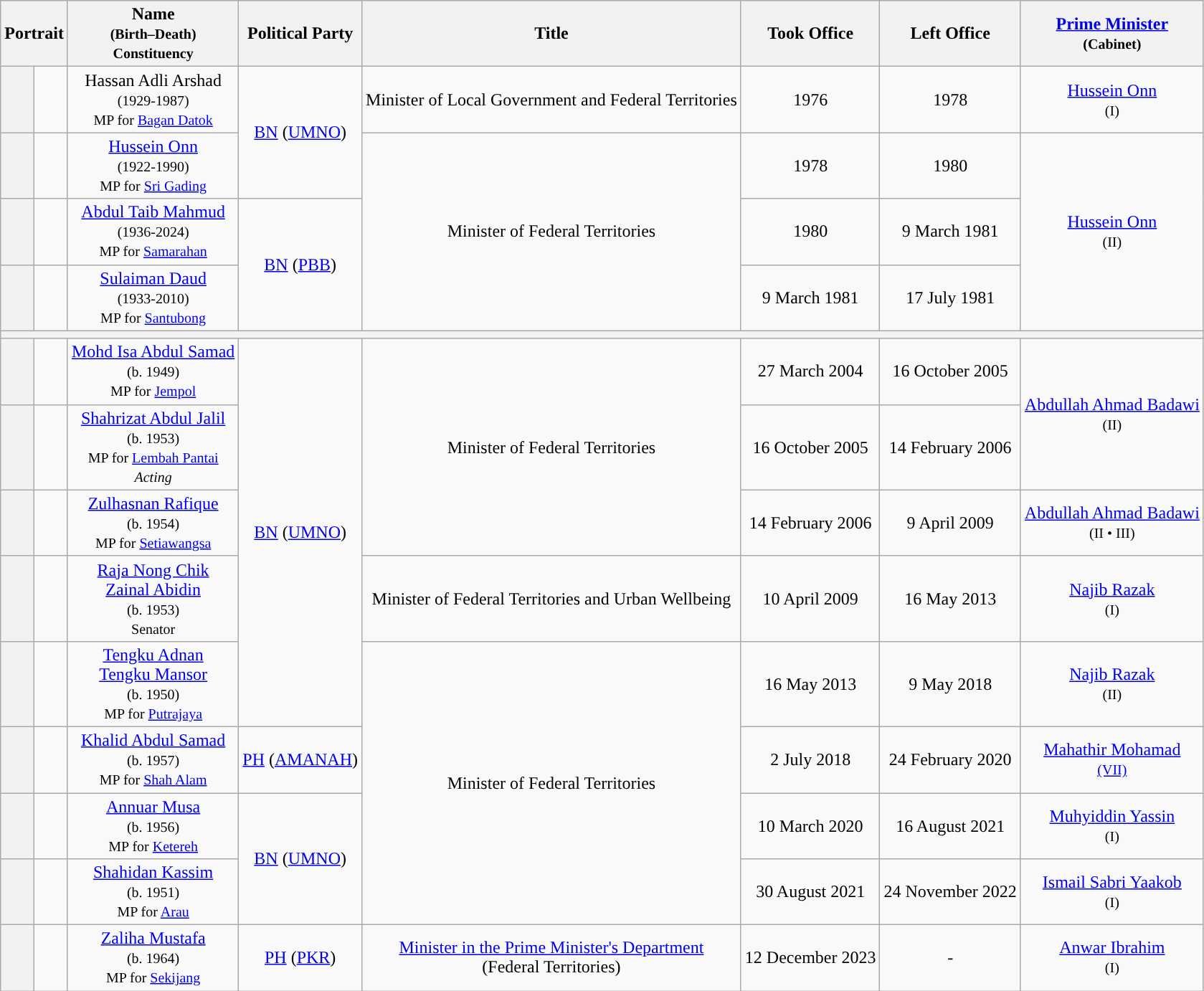<table class="wikitable" style="text-align:center;">
<tr>
<th colspan=2>Portrait</th>
<th>Name<br><small>(Birth–Death)<br>Constituency</small></th>
<th>Political Party</th>
<th>Title</th>
<th>Took Office</th>
<th>Left Office</th>
<th><a href='#'>Prime Minister</a><br><small>(Cabinet)</small></th>
</tr>
<tr>
<th style="background:"></th>
<td></td>
<td>Hassan Adli Arshad<br><small>(1929-1987)<br>MP for <a href='#'>Bagan Datok</a></small></td>
<td rowspan=2><a href='#'>BN</a> (<a href='#'>UMNO</a>)</td>
<td>Minister of Local Government and Federal Territories</td>
<td>1976</td>
<td>1978</td>
<td><a href='#'>Hussein Onn</a><br><small>(I)</small></td>
</tr>
<tr>
<th style="background:"></th>
<td></td>
<td><a href='#'>Hussein Onn</a><br><small>(1922-1990)<br>MP for <a href='#'>Sri Gading</a></small></td>
<td rowspan=3>Minister of Federal Territories</td>
<td>1978</td>
<td>1980</td>
<td rowspan=3><a href='#'>Hussein Onn</a><br><small>(II)</small></td>
</tr>
<tr>
<th style="background:"></th>
<td></td>
<td><a href='#'>Abdul Taib Mahmud</a><br><small>(1936-2024)<br>MP for <a href='#'>Samarahan</a></small></td>
<td rowspan=2><a href='#'>BN</a> (<a href='#'>PBB</a>)</td>
<td>1980</td>
<td>9 March 1981</td>
</tr>
<tr>
<th style="background:"></th>
<td></td>
<td><a href='#'>Sulaiman Daud</a><br><small>(1933-2010)<br>MP for <a href='#'>Santubong</a></small></td>
<td>9 March 1981</td>
<td>17 July 1981</td>
</tr>
<tr>
<th colspan=8 bgcolor=cccccc></th>
</tr>
<tr>
<th style="background:"></th>
<td></td>
<td><a href='#'>Mohd Isa Abdul Samad</a><br><small>(b. 1949)<br>MP for <a href='#'>Jempol</a></small></td>
<td rowspan=5><a href='#'>BN</a> (<a href='#'>UMNO</a>)</td>
<td rowspan=3>Minister of Federal Territories</td>
<td>27 March 2004</td>
<td>16 October 2005</td>
<td rowspan=2><a href='#'>Abdullah Ahmad Badawi</a><br><small>(II)</small></td>
</tr>
<tr>
<th style="background:"></th>
<td></td>
<td><a href='#'>Shahrizat Abdul Jalil</a><br><small>(b. 1953)<br>MP for <a href='#'>Lembah Pantai</a><br><em>Acting</em></small></td>
<td>16 October 2005</td>
<td>14 February 2006</td>
</tr>
<tr>
<th style="background:"></th>
<td></td>
<td><a href='#'>Zulhasnan Rafique</a><br><small>(b. 1954)<br>MP for <a href='#'>Setiawangsa</a></small></td>
<td>14 February 2006</td>
<td>9 April 2009</td>
<td><a href='#'>Abdullah Ahmad Badawi</a><br><small>(II • III)</small></td>
</tr>
<tr>
<th style="background:"></th>
<td></td>
<td><a href='#'>Raja Nong Chik</a><br><a href='#'>Zainal Abidin</a><br><small>(b. 1953)<br>Senator</small></td>
<td>Minister of Federal Territories and Urban Wellbeing</td>
<td>10 April 2009</td>
<td>16 May 2013</td>
<td><a href='#'>Najib Razak</a><br><small>(I)</small></td>
</tr>
<tr>
<th style="background:"></th>
<td></td>
<td><a href='#'>Tengku Adnan</a><br><a href='#'>Tengku Mansor</a><br><small>(b. 1950)<br>MP for <a href='#'>Putrajaya</a></small></td>
<td rowspan="4">Minister of Federal Territories</td>
<td>16 May 2013</td>
<td>9 May 2018</td>
<td><a href='#'>Najib Razak</a><br><small>(II)</small></td>
</tr>
<tr P>
<th style="background:"></th>
<td></td>
<td><a href='#'>Khalid Abdul Samad</a><br><small>(b. 1957)<br>MP for <a href='#'>Shah Alam</a></small></td>
<td><a href='#'>PH</a> (<a href='#'>AMANAH</a>)</td>
<td>2 July 2018</td>
<td>24 February 2020</td>
<td><a href='#'>Mahathir Mohamad<br><small>(VII)</small></a></td>
</tr>
<tr>
<th style="background:"></th>
<td></td>
<td><a href='#'>Annuar Musa</a><br><small>(b. 1956)<br>MP for <a href='#'>Ketereh</a></small></td>
<td rowspan=2><a href='#'>BN</a> (<a href='#'>UMNO</a>)</td>
<td>10 March 2020</td>
<td>16 August 2021</td>
<td><a href='#'>Muhyiddin Yassin</a><br><small>(I)</small></td>
</tr>
<tr>
<th style="background:"></th>
<td></td>
<td><a href='#'>Shahidan Kassim</a><br><small>(b. 1951)<br>MP for <a href='#'>Arau</a></small></td>
<td>30 August 2021</td>
<td>24 November 2022</td>
<td><a href='#'>Ismail Sabri Yaakob</a><br><small>(I)</small></td>
</tr>
<tr>
<th style="background:"></th>
<td></td>
<td><a href='#'>Zaliha Mustafa</a><br><small>(b. 1964)<br>MP for <a href='#'>Sekijang</a></small></td>
<td><a href='#'>PH</a> (<a href='#'>PKR</a>)</td>
<td><a href='#'>Minister in the Prime Minister's Department</a><br>(Federal Territories)</td>
<td>12 December 2023</td>
<td>-</td>
<td><a href='#'>Anwar Ibrahim</a><br><small>(I)</small></td>
</tr>
</table>
